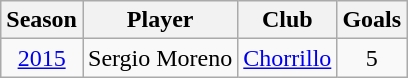<table class="wikitable sortable" style="text-align:center">
<tr>
<th>Season</th>
<th>Player</th>
<th>Club</th>
<th>Goals</th>
</tr>
<tr>
<td><a href='#'>2015</a></td>
<td align="left"> Sergio Moreno</td>
<td align="left"><a href='#'>Chorrillo</a></td>
<td>5</td>
</tr>
</table>
